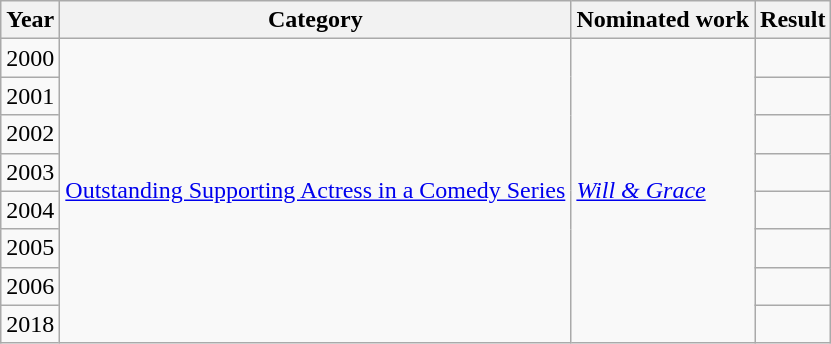<table class="wikitable">
<tr>
<th>Year</th>
<th>Category</th>
<th>Nominated work</th>
<th>Result</th>
</tr>
<tr>
<td>2000</td>
<td rowspan=8><a href='#'>Outstanding Supporting Actress in a Comedy Series</a></td>
<td rowspan=8><em><a href='#'>Will & Grace</a></em></td>
<td></td>
</tr>
<tr>
<td>2001</td>
<td></td>
</tr>
<tr>
<td>2002</td>
<td></td>
</tr>
<tr>
<td>2003</td>
<td></td>
</tr>
<tr>
<td>2004</td>
<td></td>
</tr>
<tr>
<td>2005</td>
<td></td>
</tr>
<tr>
<td>2006</td>
<td></td>
</tr>
<tr>
<td>2018</td>
<td></td>
</tr>
</table>
